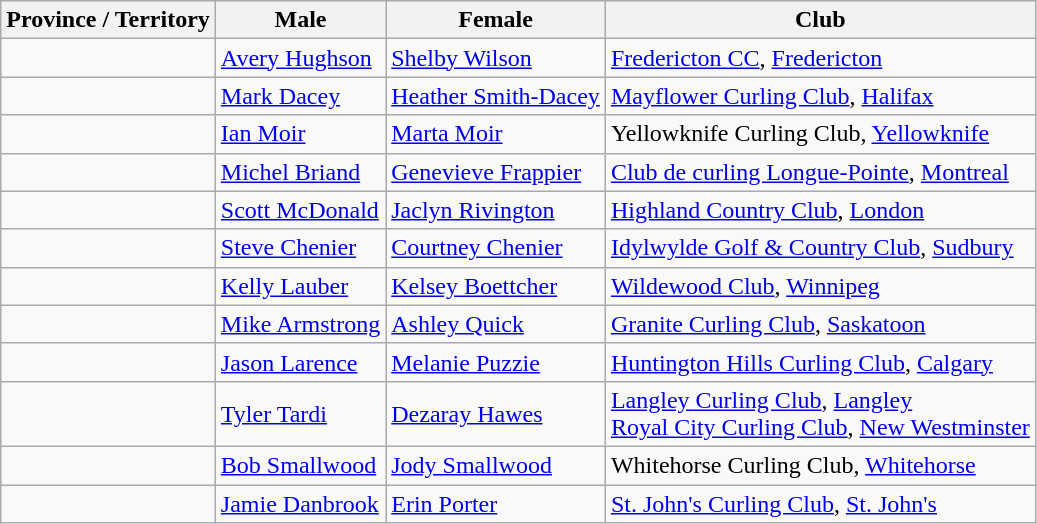<table class="wikitable">
<tr>
<th>Province / Territory</th>
<th>Male</th>
<th>Female</th>
<th>Club</th>
</tr>
<tr>
<td></td>
<td><a href='#'>Avery Hughson</a></td>
<td><a href='#'>Shelby Wilson</a></td>
<td><a href='#'>Fredericton CC</a>, <a href='#'>Fredericton</a></td>
</tr>
<tr>
<td></td>
<td><a href='#'>Mark Dacey</a></td>
<td><a href='#'>Heather Smith-Dacey</a></td>
<td><a href='#'>Mayflower Curling Club</a>, <a href='#'>Halifax</a></td>
</tr>
<tr>
<td></td>
<td><a href='#'>Ian Moir</a></td>
<td><a href='#'>Marta Moir</a></td>
<td>Yellowknife Curling Club, <a href='#'>Yellowknife</a></td>
</tr>
<tr>
<td></td>
<td><a href='#'>Michel Briand</a></td>
<td><a href='#'>Genevieve Frappier</a></td>
<td><a href='#'>Club de curling Longue-Pointe</a>, <a href='#'>Montreal</a></td>
</tr>
<tr>
<td></td>
<td><a href='#'>Scott McDonald</a></td>
<td><a href='#'>Jaclyn Rivington</a></td>
<td><a href='#'>Highland Country Club</a>, <a href='#'>London</a></td>
</tr>
<tr>
<td></td>
<td><a href='#'>Steve Chenier</a></td>
<td><a href='#'>Courtney Chenier</a></td>
<td><a href='#'>Idylwylde Golf & Country Club</a>, <a href='#'>Sudbury</a></td>
</tr>
<tr>
<td></td>
<td><a href='#'>Kelly Lauber</a></td>
<td><a href='#'>Kelsey Boettcher</a></td>
<td><a href='#'>Wildewood Club</a>, <a href='#'>Winnipeg</a></td>
</tr>
<tr>
<td></td>
<td><a href='#'>Mike Armstrong</a></td>
<td><a href='#'>Ashley Quick</a></td>
<td><a href='#'>Granite Curling Club</a>, <a href='#'>Saskatoon</a></td>
</tr>
<tr>
<td></td>
<td><a href='#'>Jason Larence</a></td>
<td><a href='#'>Melanie Puzzie</a></td>
<td><a href='#'>Huntington Hills Curling Club</a>, <a href='#'>Calgary</a></td>
</tr>
<tr>
<td></td>
<td><a href='#'>Tyler Tardi</a></td>
<td><a href='#'>Dezaray Hawes</a></td>
<td><a href='#'>Langley Curling Club</a>, <a href='#'>Langley</a> <br> <a href='#'>Royal City Curling Club</a>, <a href='#'>New Westminster</a></td>
</tr>
<tr>
<td></td>
<td><a href='#'>Bob Smallwood</a></td>
<td><a href='#'>Jody Smallwood</a></td>
<td>Whitehorse Curling Club, <a href='#'>Whitehorse</a></td>
</tr>
<tr>
<td></td>
<td><a href='#'>Jamie Danbrook</a></td>
<td><a href='#'>Erin Porter</a></td>
<td><a href='#'>St. John's Curling Club</a>, <a href='#'>St. John's</a></td>
</tr>
</table>
